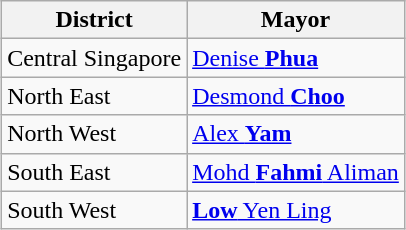<table class="wikitable" style="margin: 1em auto 1em auto">
<tr>
<th>District</th>
<th>Mayor</th>
</tr>
<tr>
<td>Central Singapore</td>
<td><a href='#'>Denise <strong>Phua</strong></a></td>
</tr>
<tr>
<td>North East</td>
<td><a href='#'>Desmond <strong>Choo</strong></a></td>
</tr>
<tr>
<td>North West</td>
<td><a href='#'>Alex <strong>Yam</strong></a></td>
</tr>
<tr>
<td>South East</td>
<td><a href='#'>Mohd <strong>Fahmi</strong> Aliman</a></td>
</tr>
<tr>
<td>South West</td>
<td><a href='#'><strong>Low</strong> Yen Ling</a></td>
</tr>
</table>
